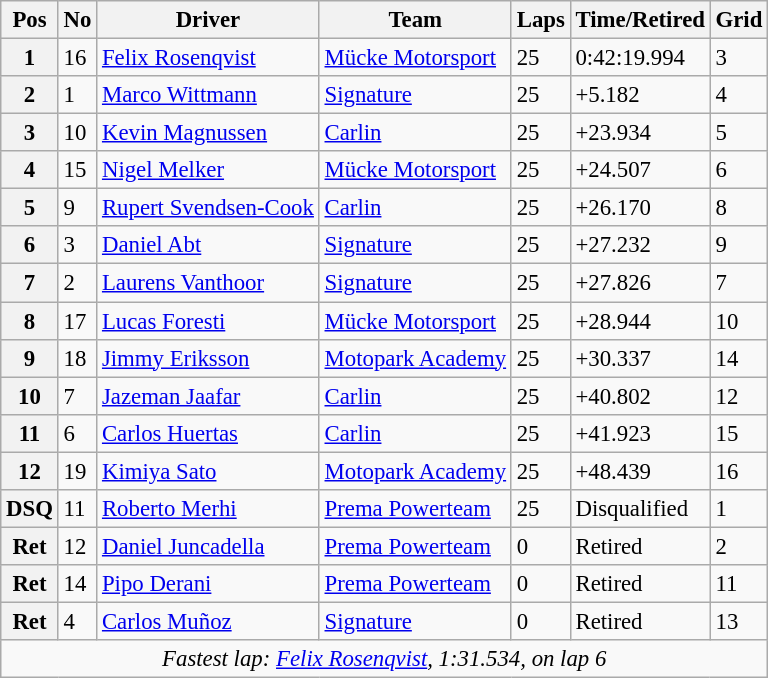<table class="wikitable" style="font-size:95%">
<tr>
<th>Pos</th>
<th>No</th>
<th>Driver</th>
<th>Team</th>
<th>Laps</th>
<th>Time/Retired</th>
<th>Grid</th>
</tr>
<tr>
<th>1</th>
<td>16</td>
<td> <a href='#'>Felix Rosenqvist</a></td>
<td><a href='#'>Mücke Motorsport</a></td>
<td>25</td>
<td>0:42:19.994</td>
<td>3</td>
</tr>
<tr>
<th>2</th>
<td>1</td>
<td> <a href='#'>Marco Wittmann</a></td>
<td><a href='#'>Signature</a></td>
<td>25</td>
<td>+5.182</td>
<td>4</td>
</tr>
<tr>
<th>3</th>
<td>10</td>
<td> <a href='#'>Kevin Magnussen</a></td>
<td><a href='#'>Carlin</a></td>
<td>25</td>
<td>+23.934</td>
<td>5</td>
</tr>
<tr>
<th>4</th>
<td>15</td>
<td> <a href='#'>Nigel Melker</a></td>
<td><a href='#'>Mücke Motorsport</a></td>
<td>25</td>
<td>+24.507</td>
<td>6</td>
</tr>
<tr>
<th>5</th>
<td>9</td>
<td> <a href='#'>Rupert Svendsen-Cook</a></td>
<td><a href='#'>Carlin</a></td>
<td>25</td>
<td>+26.170</td>
<td>8</td>
</tr>
<tr>
<th>6</th>
<td>3</td>
<td> <a href='#'>Daniel Abt</a></td>
<td><a href='#'>Signature</a></td>
<td>25</td>
<td>+27.232</td>
<td>9</td>
</tr>
<tr>
<th>7</th>
<td>2</td>
<td> <a href='#'>Laurens Vanthoor</a></td>
<td><a href='#'>Signature</a></td>
<td>25</td>
<td>+27.826</td>
<td>7</td>
</tr>
<tr>
<th>8</th>
<td>17</td>
<td> <a href='#'>Lucas Foresti</a></td>
<td><a href='#'>Mücke Motorsport</a></td>
<td>25</td>
<td>+28.944</td>
<td>10</td>
</tr>
<tr>
<th>9</th>
<td>18</td>
<td> <a href='#'>Jimmy Eriksson</a></td>
<td><a href='#'>Motopark Academy</a></td>
<td>25</td>
<td>+30.337</td>
<td>14</td>
</tr>
<tr>
<th>10</th>
<td>7</td>
<td> <a href='#'>Jazeman Jaafar</a></td>
<td><a href='#'>Carlin</a></td>
<td>25</td>
<td>+40.802</td>
<td>12</td>
</tr>
<tr>
<th>11</th>
<td>6</td>
<td> <a href='#'>Carlos Huertas</a></td>
<td><a href='#'>Carlin</a></td>
<td>25</td>
<td>+41.923</td>
<td>15</td>
</tr>
<tr>
<th>12</th>
<td>19</td>
<td> <a href='#'>Kimiya Sato</a></td>
<td><a href='#'>Motopark Academy</a></td>
<td>25</td>
<td>+48.439</td>
<td>16</td>
</tr>
<tr>
<th>DSQ</th>
<td>11</td>
<td> <a href='#'>Roberto Merhi</a></td>
<td><a href='#'>Prema Powerteam</a></td>
<td>25</td>
<td>Disqualified</td>
<td>1</td>
</tr>
<tr>
<th>Ret</th>
<td>12</td>
<td> <a href='#'>Daniel Juncadella</a></td>
<td><a href='#'>Prema Powerteam</a></td>
<td>0</td>
<td>Retired</td>
<td>2</td>
</tr>
<tr>
<th>Ret</th>
<td>14</td>
<td> <a href='#'>Pipo Derani</a></td>
<td><a href='#'>Prema Powerteam</a></td>
<td>0</td>
<td>Retired</td>
<td>11</td>
</tr>
<tr>
<th>Ret</th>
<td>4</td>
<td> <a href='#'>Carlos Muñoz</a></td>
<td><a href='#'>Signature</a></td>
<td>0</td>
<td>Retired</td>
<td>13</td>
</tr>
<tr>
<td colspan=7 align=center><em>Fastest lap: <a href='#'>Felix Rosenqvist</a>, 1:31.534,  on lap 6</em></td>
</tr>
</table>
